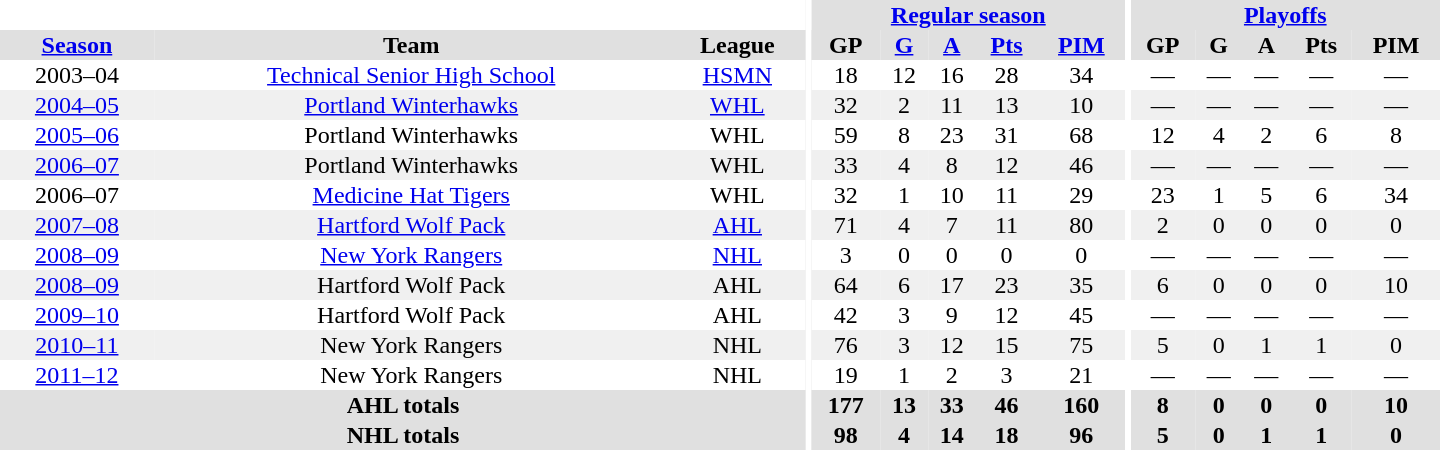<table border="0" cellpadding="1" cellspacing="0" style="text-align:center; width:60em">
<tr bgcolor="#e0e0e0">
<th colspan="3" bgcolor="#ffffff"></th>
<th rowspan="99" bgcolor="#ffffff"></th>
<th colspan="5"><a href='#'>Regular season</a></th>
<th rowspan="99" bgcolor="#ffffff"></th>
<th colspan="5"><a href='#'>Playoffs</a></th>
</tr>
<tr bgcolor="#e0e0e0">
<th><a href='#'>Season</a></th>
<th>Team</th>
<th>League</th>
<th>GP</th>
<th><a href='#'>G</a></th>
<th><a href='#'>A</a></th>
<th><a href='#'>Pts</a></th>
<th><a href='#'>PIM</a></th>
<th>GP</th>
<th>G</th>
<th>A</th>
<th>Pts</th>
<th>PIM</th>
</tr>
<tr>
<td>2003–04</td>
<td><a href='#'>Technical Senior High School</a></td>
<td><a href='#'>HSMN</a></td>
<td>18</td>
<td>12</td>
<td>16</td>
<td>28</td>
<td>34</td>
<td>—</td>
<td>—</td>
<td>—</td>
<td>—</td>
<td>—</td>
</tr>
<tr bgcolor="#f0f0f0">
<td><a href='#'>2004–05</a></td>
<td><a href='#'>Portland Winterhawks</a></td>
<td><a href='#'>WHL</a></td>
<td>32</td>
<td>2</td>
<td>11</td>
<td>13</td>
<td>10</td>
<td>—</td>
<td>—</td>
<td>—</td>
<td>—</td>
<td>—</td>
</tr>
<tr>
<td><a href='#'>2005–06</a></td>
<td>Portland Winterhawks</td>
<td>WHL</td>
<td>59</td>
<td>8</td>
<td>23</td>
<td>31</td>
<td>68</td>
<td>12</td>
<td>4</td>
<td>2</td>
<td>6</td>
<td>8</td>
</tr>
<tr bgcolor="#f0f0f0">
<td><a href='#'>2006–07</a></td>
<td>Portland Winterhawks</td>
<td>WHL</td>
<td>33</td>
<td>4</td>
<td>8</td>
<td>12</td>
<td>46</td>
<td>—</td>
<td>—</td>
<td>—</td>
<td>—</td>
<td>—</td>
</tr>
<tr>
<td>2006–07</td>
<td><a href='#'>Medicine Hat Tigers</a></td>
<td>WHL</td>
<td>32</td>
<td>1</td>
<td>10</td>
<td>11</td>
<td>29</td>
<td>23</td>
<td>1</td>
<td>5</td>
<td>6</td>
<td>34</td>
</tr>
<tr bgcolor="#f0f0f0">
<td><a href='#'>2007–08</a></td>
<td><a href='#'>Hartford Wolf Pack</a></td>
<td><a href='#'>AHL</a></td>
<td>71</td>
<td>4</td>
<td>7</td>
<td>11</td>
<td>80</td>
<td>2</td>
<td>0</td>
<td>0</td>
<td>0</td>
<td>0</td>
</tr>
<tr>
<td><a href='#'>2008–09</a></td>
<td><a href='#'>New York Rangers</a></td>
<td><a href='#'>NHL</a></td>
<td>3</td>
<td>0</td>
<td>0</td>
<td>0</td>
<td>0</td>
<td>—</td>
<td>—</td>
<td>—</td>
<td>—</td>
<td>—</td>
</tr>
<tr bgcolor="#f0f0f0">
<td><a href='#'>2008–09</a></td>
<td>Hartford Wolf Pack</td>
<td>AHL</td>
<td>64</td>
<td>6</td>
<td>17</td>
<td>23</td>
<td>35</td>
<td>6</td>
<td>0</td>
<td>0</td>
<td>0</td>
<td>10</td>
</tr>
<tr>
<td><a href='#'>2009–10</a></td>
<td>Hartford Wolf Pack</td>
<td>AHL</td>
<td>42</td>
<td>3</td>
<td>9</td>
<td>12</td>
<td>45</td>
<td>—</td>
<td>—</td>
<td>—</td>
<td>—</td>
<td>—</td>
</tr>
<tr bgcolor="#f0f0f0">
<td><a href='#'>2010–11</a></td>
<td>New York Rangers</td>
<td>NHL</td>
<td>76</td>
<td>3</td>
<td>12</td>
<td>15</td>
<td>75</td>
<td>5</td>
<td>0</td>
<td>1</td>
<td>1</td>
<td>0</td>
</tr>
<tr>
<td><a href='#'>2011–12</a></td>
<td>New York Rangers</td>
<td>NHL</td>
<td>19</td>
<td>1</td>
<td>2</td>
<td>3</td>
<td>21</td>
<td>—</td>
<td>—</td>
<td>—</td>
<td>—</td>
<td>—</td>
</tr>
<tr bgcolor="#e0e0e0">
<th colspan="3">AHL totals</th>
<th>177</th>
<th>13</th>
<th>33</th>
<th>46</th>
<th>160</th>
<th>8</th>
<th>0</th>
<th>0</th>
<th>0</th>
<th>10</th>
</tr>
<tr bgcolor="#e0e0e0">
<th colspan="3">NHL totals</th>
<th>98</th>
<th>4</th>
<th>14</th>
<th>18</th>
<th>96</th>
<th>5</th>
<th>0</th>
<th>1</th>
<th>1</th>
<th>0</th>
</tr>
</table>
